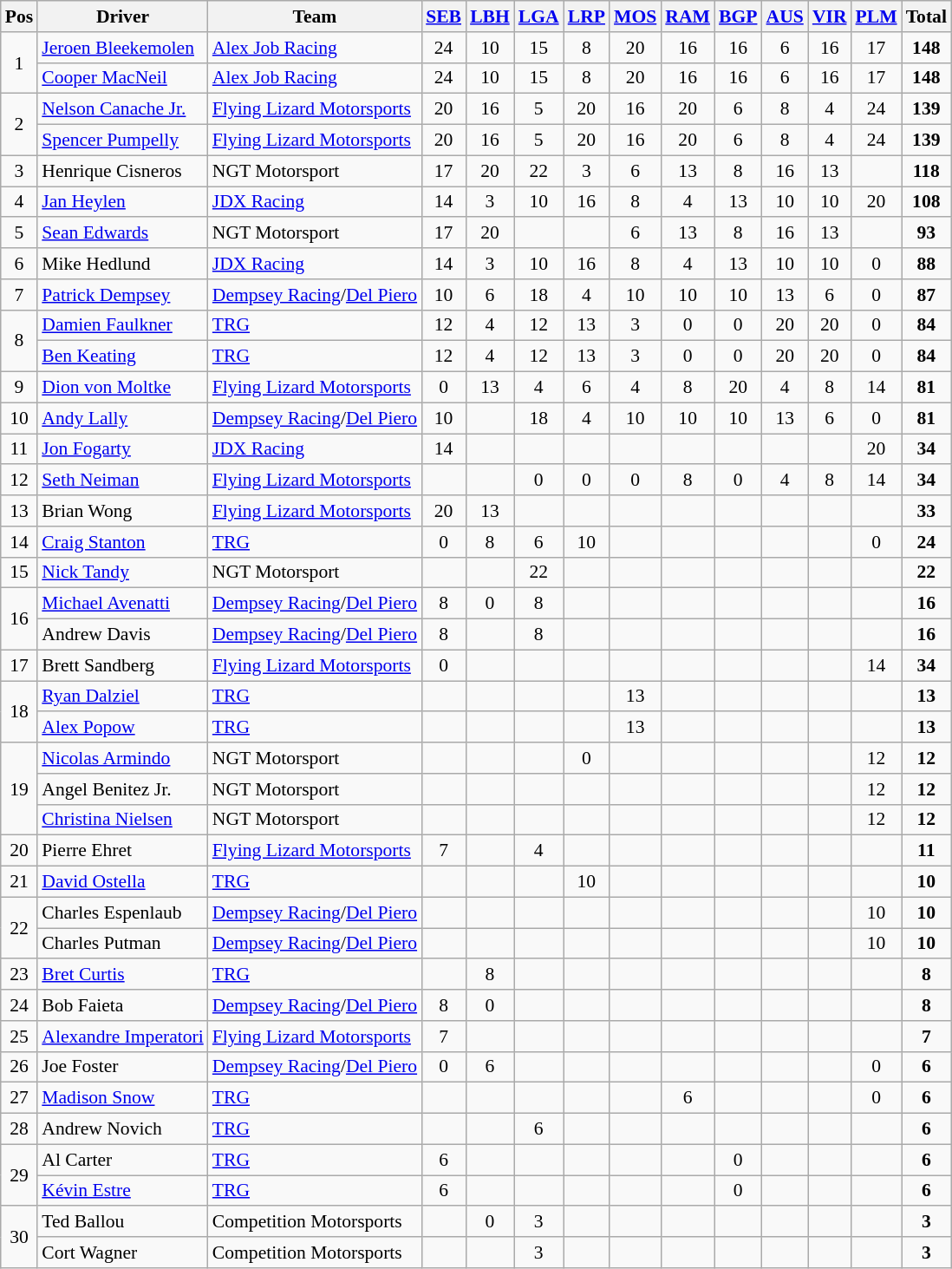<table class="wikitable" style="font-size: 90%; text-align:center;">
<tr>
<th>Pos</th>
<th>Driver</th>
<th>Team</th>
<th><a href='#'>SEB</a></th>
<th><a href='#'>LBH</a></th>
<th><a href='#'>LGA</a></th>
<th><a href='#'>LRP</a></th>
<th><a href='#'>MOS</a></th>
<th><a href='#'>RAM</a></th>
<th><a href='#'>BGP</a></th>
<th><a href='#'>AUS</a></th>
<th><a href='#'>VIR</a></th>
<th><a href='#'>PLM</a></th>
<th>Total</th>
</tr>
<tr>
<td rowspan=2>1</td>
<td align=left> <a href='#'>Jeroen Bleekemolen</a></td>
<td align=left> <a href='#'>Alex Job Racing</a></td>
<td>24</td>
<td>10</td>
<td>15</td>
<td>8</td>
<td>20</td>
<td>16</td>
<td>16</td>
<td>6</td>
<td>16</td>
<td>17</td>
<td><strong>148</strong></td>
</tr>
<tr>
<td align=left> <a href='#'>Cooper MacNeil</a></td>
<td align=left> <a href='#'>Alex Job Racing</a></td>
<td>24</td>
<td>10</td>
<td>15</td>
<td>8</td>
<td>20</td>
<td>16</td>
<td>16</td>
<td>6</td>
<td>16</td>
<td>17</td>
<td><strong>148</strong></td>
</tr>
<tr>
<td rowspan=2>2</td>
<td align=left> <a href='#'>Nelson Canache Jr.</a></td>
<td align=left> <a href='#'>Flying Lizard Motorsports</a></td>
<td>20</td>
<td>16</td>
<td>5</td>
<td>20</td>
<td>16</td>
<td>20</td>
<td>6</td>
<td>8</td>
<td>4</td>
<td>24</td>
<td><strong>139</strong></td>
</tr>
<tr>
<td align=left> <a href='#'>Spencer Pumpelly</a></td>
<td align=left> <a href='#'>Flying Lizard Motorsports</a></td>
<td>20</td>
<td>16</td>
<td>5</td>
<td>20</td>
<td>16</td>
<td>20</td>
<td>6</td>
<td>8</td>
<td>4</td>
<td>24</td>
<td><strong>139</strong></td>
</tr>
<tr>
<td>3</td>
<td align=left> Henrique Cisneros</td>
<td align=left> NGT Motorsport</td>
<td>17</td>
<td>20</td>
<td>22</td>
<td>3</td>
<td>6</td>
<td>13</td>
<td>8</td>
<td>16</td>
<td>13</td>
<td></td>
<td><strong>118</strong></td>
</tr>
<tr>
<td>4</td>
<td align=left> <a href='#'>Jan Heylen</a></td>
<td align=left> <a href='#'>JDX Racing</a></td>
<td>14</td>
<td>3</td>
<td>10</td>
<td>16</td>
<td>8</td>
<td>4</td>
<td>13</td>
<td>10</td>
<td>10</td>
<td>20</td>
<td><strong>108</strong></td>
</tr>
<tr>
<td>5</td>
<td align=left> <a href='#'>Sean Edwards</a></td>
<td align=left> NGT Motorsport</td>
<td>17</td>
<td>20</td>
<td></td>
<td></td>
<td>6</td>
<td>13</td>
<td>8</td>
<td>16</td>
<td>13</td>
<td></td>
<td><strong>93</strong></td>
</tr>
<tr>
<td>6</td>
<td align=left> Mike Hedlund</td>
<td align=left> <a href='#'>JDX Racing</a></td>
<td>14</td>
<td>3</td>
<td>10</td>
<td>16</td>
<td>8</td>
<td>4</td>
<td>13</td>
<td>10</td>
<td>10</td>
<td>0</td>
<td><strong>88</strong></td>
</tr>
<tr>
<td>7</td>
<td align=left> <a href='#'>Patrick Dempsey</a></td>
<td align=left> <a href='#'>Dempsey Racing</a>/<a href='#'>Del Piero</a></td>
<td>10</td>
<td>6</td>
<td>18</td>
<td>4</td>
<td>10</td>
<td>10</td>
<td>10</td>
<td>13</td>
<td>6</td>
<td>0</td>
<td><strong>87</strong></td>
</tr>
<tr>
<td rowspan=2>8</td>
<td align=left> <a href='#'>Damien Faulkner</a></td>
<td align=left> <a href='#'>TRG</a></td>
<td>12</td>
<td>4</td>
<td>12</td>
<td>13</td>
<td>3</td>
<td>0</td>
<td>0</td>
<td>20</td>
<td>20</td>
<td>0</td>
<td><strong>84</strong></td>
</tr>
<tr>
<td align=left> <a href='#'>Ben Keating</a></td>
<td align=left> <a href='#'>TRG</a></td>
<td>12</td>
<td>4</td>
<td>12</td>
<td>13</td>
<td>3</td>
<td>0</td>
<td>0</td>
<td>20</td>
<td>20</td>
<td>0</td>
<td><strong>84</strong></td>
</tr>
<tr>
<td>9</td>
<td align=left> <a href='#'>Dion von Moltke</a></td>
<td align=left> <a href='#'>Flying Lizard Motorsports</a></td>
<td>0</td>
<td>13</td>
<td>4</td>
<td>6</td>
<td>4</td>
<td>8</td>
<td>20</td>
<td>4</td>
<td>8</td>
<td>14</td>
<td><strong>81</strong></td>
</tr>
<tr>
<td>10</td>
<td align=left> <a href='#'>Andy Lally</a></td>
<td align=left> <a href='#'>Dempsey Racing</a>/<a href='#'>Del Piero</a></td>
<td>10</td>
<td></td>
<td>18</td>
<td>4</td>
<td>10</td>
<td>10</td>
<td>10</td>
<td>13</td>
<td>6</td>
<td>0</td>
<td><strong>81</strong></td>
</tr>
<tr>
<td>11</td>
<td align=left> <a href='#'>Jon Fogarty</a></td>
<td align=left> <a href='#'>JDX Racing</a></td>
<td>14</td>
<td></td>
<td></td>
<td></td>
<td></td>
<td></td>
<td></td>
<td></td>
<td></td>
<td>20</td>
<td><strong>34</strong></td>
</tr>
<tr>
<td>12</td>
<td align=left> <a href='#'>Seth Neiman</a></td>
<td align=left> <a href='#'>Flying Lizard Motorsports</a></td>
<td></td>
<td></td>
<td>0</td>
<td>0</td>
<td>0</td>
<td>8</td>
<td>0</td>
<td>4</td>
<td>8</td>
<td>14</td>
<td><strong>34</strong></td>
</tr>
<tr>
<td>13</td>
<td align=left> Brian Wong</td>
<td align=left> <a href='#'>Flying Lizard Motorsports</a></td>
<td>20</td>
<td>13</td>
<td></td>
<td></td>
<td></td>
<td></td>
<td></td>
<td></td>
<td></td>
<td></td>
<td><strong>33</strong></td>
</tr>
<tr>
<td>14</td>
<td align=left> <a href='#'>Craig Stanton</a></td>
<td align=left> <a href='#'>TRG</a></td>
<td>0</td>
<td>8</td>
<td>6</td>
<td>10</td>
<td></td>
<td></td>
<td></td>
<td></td>
<td></td>
<td>0</td>
<td><strong>24</strong></td>
</tr>
<tr>
<td>15</td>
<td align=left> <a href='#'>Nick Tandy</a></td>
<td align=left> NGT Motorsport</td>
<td></td>
<td></td>
<td>22</td>
<td></td>
<td></td>
<td></td>
<td></td>
<td></td>
<td></td>
<td></td>
<td><strong>22</strong></td>
</tr>
<tr>
<td rowspan=2>16</td>
<td align=left> <a href='#'>Michael Avenatti</a></td>
<td align=left> <a href='#'>Dempsey Racing</a>/<a href='#'>Del Piero</a></td>
<td>8</td>
<td>0</td>
<td>8</td>
<td></td>
<td></td>
<td></td>
<td></td>
<td></td>
<td></td>
<td></td>
<td><strong>16</strong></td>
</tr>
<tr>
<td align=left> Andrew Davis</td>
<td align=left> <a href='#'>Dempsey Racing</a>/<a href='#'>Del Piero</a></td>
<td>8</td>
<td></td>
<td>8</td>
<td></td>
<td></td>
<td></td>
<td></td>
<td></td>
<td></td>
<td></td>
<td><strong>16</strong></td>
</tr>
<tr>
<td>17</td>
<td align=left> Brett Sandberg</td>
<td align=left> <a href='#'>Flying Lizard Motorsports</a></td>
<td>0</td>
<td></td>
<td></td>
<td></td>
<td></td>
<td></td>
<td></td>
<td></td>
<td></td>
<td>14</td>
<td><strong>34</strong></td>
</tr>
<tr>
<td rowspan=2>18</td>
<td align=left> <a href='#'>Ryan Dalziel</a></td>
<td align=left> <a href='#'>TRG</a></td>
<td></td>
<td></td>
<td></td>
<td></td>
<td>13</td>
<td></td>
<td></td>
<td></td>
<td></td>
<td></td>
<td><strong>13</strong></td>
</tr>
<tr>
<td align=left> <a href='#'>Alex Popow</a></td>
<td align=left> <a href='#'>TRG</a></td>
<td></td>
<td></td>
<td></td>
<td></td>
<td>13</td>
<td></td>
<td></td>
<td></td>
<td></td>
<td></td>
<td><strong>13</strong></td>
</tr>
<tr>
<td rowspan=3>19</td>
<td align=left> <a href='#'>Nicolas Armindo</a></td>
<td align=left> NGT Motorsport</td>
<td></td>
<td></td>
<td></td>
<td>0</td>
<td></td>
<td></td>
<td></td>
<td></td>
<td></td>
<td>12</td>
<td><strong>12</strong></td>
</tr>
<tr>
<td align=left> Angel Benitez Jr.</td>
<td align=left> NGT Motorsport</td>
<td></td>
<td></td>
<td></td>
<td></td>
<td></td>
<td></td>
<td></td>
<td></td>
<td></td>
<td>12</td>
<td><strong>12</strong></td>
</tr>
<tr>
<td align=left> <a href='#'>Christina Nielsen</a></td>
<td align=left> NGT Motorsport</td>
<td></td>
<td></td>
<td></td>
<td></td>
<td></td>
<td></td>
<td></td>
<td></td>
<td></td>
<td>12</td>
<td><strong>12</strong></td>
</tr>
<tr>
<td>20</td>
<td align=left> Pierre Ehret</td>
<td align=left> <a href='#'>Flying Lizard Motorsports</a></td>
<td>7</td>
<td></td>
<td>4</td>
<td></td>
<td></td>
<td></td>
<td></td>
<td></td>
<td></td>
<td></td>
<td><strong>11</strong></td>
</tr>
<tr>
<td>21</td>
<td align=left> <a href='#'>David Ostella</a></td>
<td align=left> <a href='#'>TRG</a></td>
<td></td>
<td></td>
<td></td>
<td>10</td>
<td></td>
<td></td>
<td></td>
<td></td>
<td></td>
<td></td>
<td><strong>10</strong></td>
</tr>
<tr>
<td rowspan=2>22</td>
<td align=left> Charles Espenlaub</td>
<td align=left> <a href='#'>Dempsey Racing</a>/<a href='#'>Del Piero</a></td>
<td></td>
<td></td>
<td></td>
<td></td>
<td></td>
<td></td>
<td></td>
<td></td>
<td></td>
<td>10</td>
<td><strong>10</strong></td>
</tr>
<tr>
<td align=left> Charles Putman</td>
<td align=left> <a href='#'>Dempsey Racing</a>/<a href='#'>Del Piero</a></td>
<td></td>
<td></td>
<td></td>
<td></td>
<td></td>
<td></td>
<td></td>
<td></td>
<td></td>
<td>10</td>
<td><strong>10</strong></td>
</tr>
<tr>
<td>23</td>
<td align=left> <a href='#'>Bret Curtis</a></td>
<td align=left> <a href='#'>TRG</a></td>
<td></td>
<td>8</td>
<td></td>
<td></td>
<td></td>
<td></td>
<td></td>
<td></td>
<td></td>
<td></td>
<td><strong>8</strong></td>
</tr>
<tr>
<td>24</td>
<td align=left> Bob Faieta</td>
<td align=left> <a href='#'>Dempsey Racing</a>/<a href='#'>Del Piero</a></td>
<td>8</td>
<td>0</td>
<td></td>
<td></td>
<td></td>
<td></td>
<td></td>
<td></td>
<td></td>
<td></td>
<td><strong>8</strong></td>
</tr>
<tr>
<td>25</td>
<td align=left> <a href='#'>Alexandre Imperatori</a></td>
<td align=left> <a href='#'>Flying Lizard Motorsports</a></td>
<td>7</td>
<td></td>
<td></td>
<td></td>
<td></td>
<td></td>
<td></td>
<td></td>
<td></td>
<td></td>
<td><strong>7</strong></td>
</tr>
<tr>
<td>26</td>
<td align=left> Joe Foster</td>
<td align=left> <a href='#'>Dempsey Racing</a>/<a href='#'>Del Piero</a></td>
<td>0</td>
<td>6</td>
<td></td>
<td></td>
<td></td>
<td></td>
<td></td>
<td></td>
<td></td>
<td>0</td>
<td><strong>6</strong></td>
</tr>
<tr>
<td>27</td>
<td align=left> <a href='#'>Madison Snow</a></td>
<td align=left> <a href='#'>TRG</a></td>
<td></td>
<td></td>
<td></td>
<td></td>
<td></td>
<td>6</td>
<td></td>
<td></td>
<td></td>
<td>0</td>
<td><strong>6</strong></td>
</tr>
<tr>
<td>28</td>
<td align=left> Andrew Novich</td>
<td align=left> <a href='#'>TRG</a></td>
<td></td>
<td></td>
<td>6</td>
<td></td>
<td></td>
<td></td>
<td></td>
<td></td>
<td></td>
<td></td>
<td><strong>6</strong></td>
</tr>
<tr>
<td rowspan=2>29</td>
<td align=left> Al Carter</td>
<td align=left> <a href='#'>TRG</a></td>
<td>6</td>
<td></td>
<td></td>
<td></td>
<td></td>
<td></td>
<td>0</td>
<td></td>
<td></td>
<td></td>
<td><strong>6</strong></td>
</tr>
<tr>
<td align=left> <a href='#'>Kévin Estre</a></td>
<td align=left> <a href='#'>TRG</a></td>
<td>6</td>
<td></td>
<td></td>
<td></td>
<td></td>
<td></td>
<td>0</td>
<td></td>
<td></td>
<td></td>
<td><strong>6</strong></td>
</tr>
<tr>
<td rowspan=2>30</td>
<td align=left> Ted Ballou</td>
<td align=left> Competition Motorsports</td>
<td></td>
<td>0</td>
<td>3</td>
<td></td>
<td></td>
<td></td>
<td></td>
<td></td>
<td></td>
<td></td>
<td><strong>3</strong></td>
</tr>
<tr>
<td align=left> Cort Wagner</td>
<td align=left> Competition Motorsports</td>
<td></td>
<td></td>
<td>3</td>
<td></td>
<td></td>
<td></td>
<td></td>
<td></td>
<td></td>
<td></td>
<td><strong>3</strong></td>
</tr>
</table>
